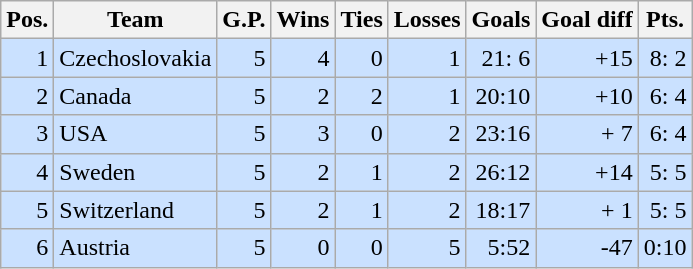<table class="wikitable">
<tr>
<th>Pos.</th>
<th>Team</th>
<th>G.P.</th>
<th>Wins</th>
<th>Ties</th>
<th>Losses</th>
<th>Goals</th>
<th>Goal diff</th>
<th>Pts.</th>
</tr>
<tr bgcolor="#CAE1FF" align="right">
<td>1</td>
<td align="left"> Czechoslovakia</td>
<td>5</td>
<td>4</td>
<td>0</td>
<td>1</td>
<td>21: 6</td>
<td>+15</td>
<td>8: 2</td>
</tr>
<tr bgcolor="#CAE1FF" align="right">
<td>2</td>
<td align="left"> Canada</td>
<td>5</td>
<td>2</td>
<td>2</td>
<td>1</td>
<td>20:10</td>
<td>+10</td>
<td>6: 4</td>
</tr>
<tr bgcolor="#CAE1FF" align="right">
<td>3</td>
<td align="left"> USA</td>
<td>5</td>
<td>3</td>
<td>0</td>
<td>2</td>
<td>23:16</td>
<td>+ 7</td>
<td>6: 4</td>
</tr>
<tr bgcolor="#CAE1FF" align="right">
<td>4</td>
<td align="left"> Sweden</td>
<td>5</td>
<td>2</td>
<td>1</td>
<td>2</td>
<td>26:12</td>
<td>+14</td>
<td>5: 5</td>
</tr>
<tr bgcolor="#CAE1FF" align="right">
<td>5</td>
<td align="left"> Switzerland</td>
<td>5</td>
<td>2</td>
<td>1</td>
<td>2</td>
<td>18:17</td>
<td>+ 1</td>
<td>5: 5</td>
</tr>
<tr bgcolor="#CAE1FF" align="right">
<td>6</td>
<td align="left"> Austria</td>
<td>5</td>
<td>0</td>
<td>0</td>
<td>5</td>
<td>5:52</td>
<td>-47</td>
<td>0:10</td>
</tr>
</table>
